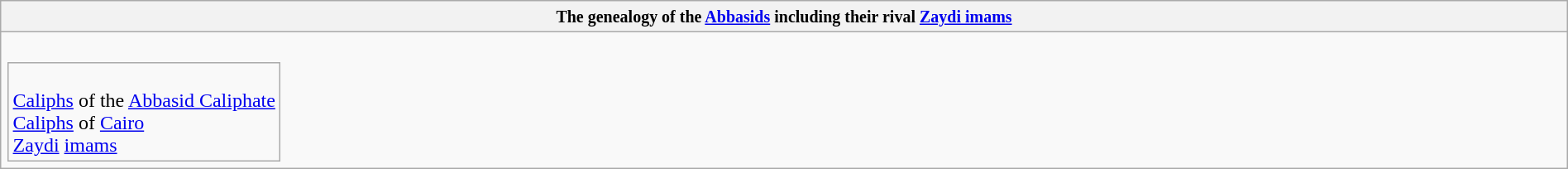<table class="wikitable collapsible collapsed" border="1" style="width:100%; text-align:center;">
<tr>
<th><small>The genealogy of the <a href='#'>Abbasids</a> including their rival <a href='#'>Zaydi imams</a> </small></th>
</tr>
<tr>
<td><br><table - style="vertical-align:top">
<tr>
<td colspan=100% style="text-align:left"><br> <a href='#'>Caliphs</a> of the <a href='#'>Abbasid Caliphate</a><br>
 <a href='#'>Caliphs</a> of <a href='#'>Cairo</a><br>
 <a href='#'>Zaydi</a> <a href='#'>imams</a></td>
</tr>
</table>





































































</td>
</tr>
</table>
